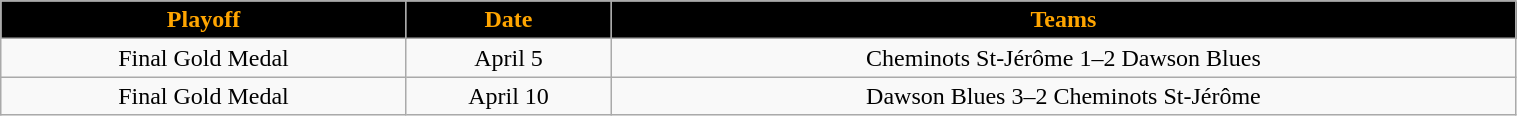<table class="wikitable" width="80%">
<tr align="center">
<th style="background:black;color:orange;">Playoff</th>
<th style="background:black;color:orange;">Date</th>
<th style="background:black;color:orange;">Teams</th>
</tr>
<tr align="center" bgcolor="">
<td>Final Gold Medal </td>
<td>April 5</td>
<td>Cheminots St-Jérôme 1–2 Dawson Blues</td>
</tr>
<tr align="center" bgcolor="">
<td>Final Gold Medal </td>
<td>April 10</td>
<td>Dawson Blues 3–2 Cheminots St-Jérôme</td>
</tr>
</table>
